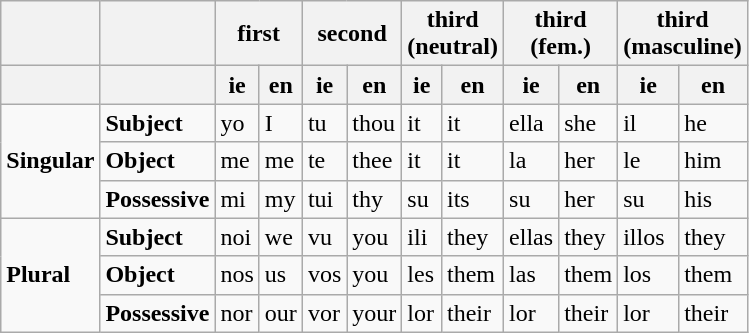<table class="wikitable">
<tr>
<th></th>
<th></th>
<th colspan="2">first</th>
<th colspan="2">second</th>
<th colspan="2">third<br>(neutral)</th>
<th colspan="2">third<br>(fem.)</th>
<th colspan="2">third<br>(masculine)</th>
</tr>
<tr>
<th></th>
<th></th>
<th>ie</th>
<th>en</th>
<th>ie</th>
<th>en</th>
<th>ie</th>
<th>en</th>
<th>ie</th>
<th>en</th>
<th>ie</th>
<th>en</th>
</tr>
<tr>
<td rowspan="3"><strong>Singular</strong></td>
<td><strong>Subject</strong></td>
<td>yo</td>
<td>I</td>
<td>tu</td>
<td>thou</td>
<td>it</td>
<td>it</td>
<td>ella</td>
<td>she</td>
<td>il</td>
<td>he</td>
</tr>
<tr>
<td><strong>Object</strong></td>
<td>me</td>
<td>me</td>
<td>te</td>
<td>thee</td>
<td>it</td>
<td>it</td>
<td>la</td>
<td>her</td>
<td>le</td>
<td>him</td>
</tr>
<tr>
<td><strong>Possessive</strong></td>
<td>mi</td>
<td>my</td>
<td>tui</td>
<td>thy</td>
<td>su</td>
<td>its</td>
<td>su</td>
<td>her</td>
<td>su</td>
<td>his</td>
</tr>
<tr>
<td rowspan="3"><strong>Plural</strong></td>
<td><strong>Subject</strong></td>
<td>noi</td>
<td>we</td>
<td>vu</td>
<td>you</td>
<td>ili</td>
<td>they</td>
<td>ellas</td>
<td>they</td>
<td>illos</td>
<td>they</td>
</tr>
<tr>
<td><strong>Object</strong></td>
<td>nos</td>
<td>us</td>
<td>vos</td>
<td>you</td>
<td>les</td>
<td>them</td>
<td>las</td>
<td>them</td>
<td>los</td>
<td>them</td>
</tr>
<tr>
<td><strong>Possessive</strong></td>
<td>nor</td>
<td>our</td>
<td>vor</td>
<td>your</td>
<td>lor</td>
<td>their</td>
<td>lor</td>
<td>their</td>
<td>lor</td>
<td>their</td>
</tr>
</table>
